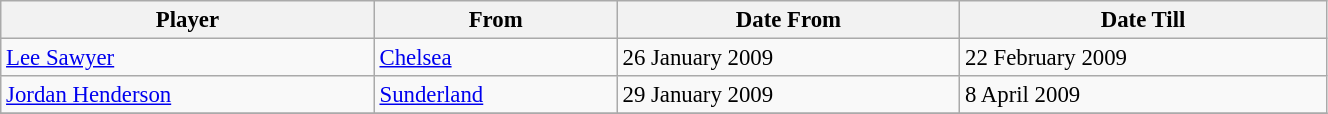<table class="wikitable sortable" style="text-align:center; font-size:95%;width:70%; text-align:left">
<tr>
<th><strong>Player</strong></th>
<th><strong>From</strong></th>
<th><strong>Date From</strong></th>
<th><strong>Date Till</strong></th>
</tr>
<tr --->
<td> <a href='#'>Lee Sawyer</a></td>
<td><a href='#'>Chelsea</a></td>
<td>26 January 2009</td>
<td>22 February 2009</td>
</tr>
<tr --->
<td> <a href='#'>Jordan Henderson</a></td>
<td><a href='#'>Sunderland</a></td>
<td>29 January 2009</td>
<td>8 April 2009</td>
</tr>
<tr --->
</tr>
</table>
